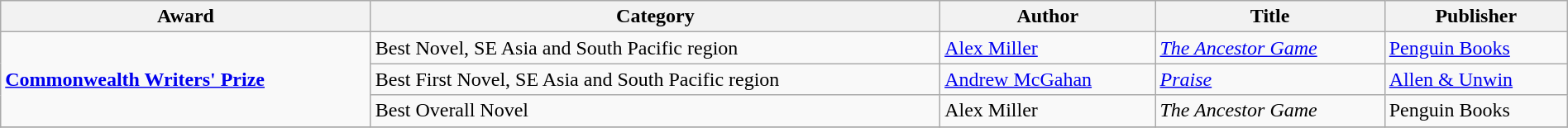<table class="wikitable" width=100%>
<tr>
<th>Award</th>
<th>Category</th>
<th>Author</th>
<th>Title</th>
<th>Publisher</th>
</tr>
<tr>
<td rowspan=3><strong><a href='#'>Commonwealth Writers' Prize</a></strong></td>
<td>Best Novel, SE Asia and South Pacific region</td>
<td><a href='#'>Alex Miller</a></td>
<td><em><a href='#'>The Ancestor Game</a></em></td>
<td><a href='#'>Penguin Books</a></td>
</tr>
<tr>
<td>Best First Novel, SE Asia and South Pacific region</td>
<td><a href='#'>Andrew McGahan</a></td>
<td><em><a href='#'>Praise</a></em></td>
<td><a href='#'>Allen & Unwin</a></td>
</tr>
<tr>
<td>Best Overall Novel</td>
<td>Alex Miller</td>
<td><em>The Ancestor Game</em></td>
<td>Penguin Books</td>
</tr>
<tr>
</tr>
</table>
